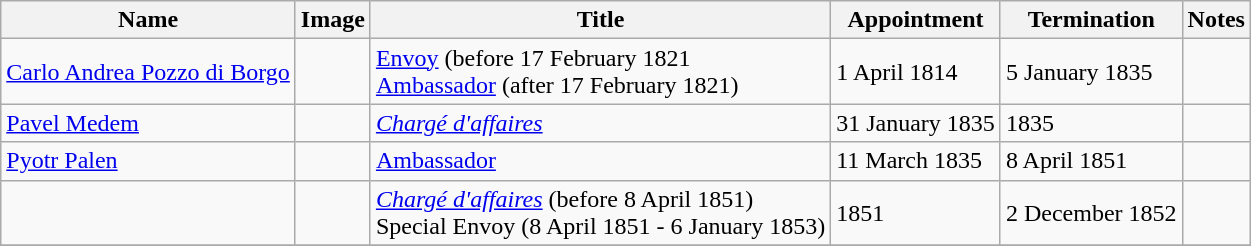<table class="wikitable">
<tr valign="middle">
<th>Name</th>
<th>Image</th>
<th>Title</th>
<th>Appointment</th>
<th>Termination</th>
<th>Notes</th>
</tr>
<tr>
<td><a href='#'>Carlo Andrea Pozzo di Borgo</a></td>
<td></td>
<td><a href='#'>Envoy</a> (before 17 February 1821<br><a href='#'>Ambassador</a> (after 17 February 1821)</td>
<td>1 April 1814</td>
<td>5 January 1835</td>
<td></td>
</tr>
<tr>
<td><a href='#'>Pavel Medem</a></td>
<td></td>
<td><em><a href='#'>Chargé d'affaires</a></em></td>
<td>31 January 1835</td>
<td>1835</td>
<td></td>
</tr>
<tr>
<td><a href='#'>Pyotr Palen</a></td>
<td></td>
<td><a href='#'>Ambassador</a></td>
<td>11 March 1835</td>
<td>8 April 1851</td>
<td></td>
</tr>
<tr>
<td></td>
<td></td>
<td><em><a href='#'>Chargé d'affaires</a></em> (before 8 April 1851)<br>Special Envoy (8 April 1851 - 6 January 1853)</td>
<td>1851</td>
<td>2 December 1852</td>
<td></td>
</tr>
<tr>
</tr>
</table>
